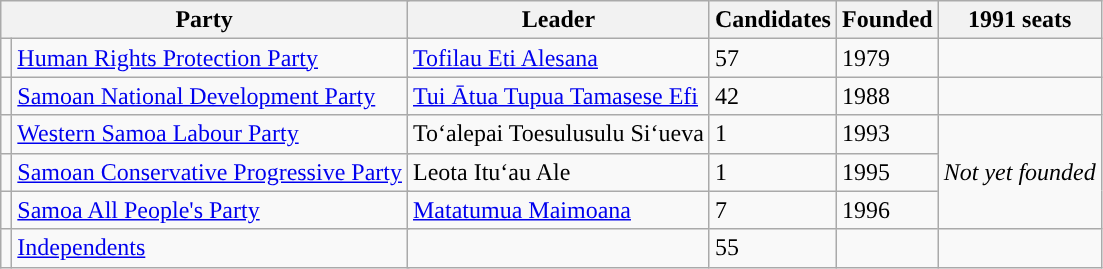<table class=wikitable>
<tr>
<th colspan=3>Party</th>
<th>Leader</th>
<th>Candidates</th>
<th>Founded</th>
<th>1991 seats</th>
</tr>
<tr>
<td style="background:"></td>
<td colspan="2"><a href='#'>Human Rights Protection Party</a></td>
<td><a href='#'>Tofilau Eti Alesana</a></td>
<td>57</td>
<td>1979</td>
<td></td>
</tr>
<tr>
<td style="background:"></td>
<td colspan="2"><a href='#'>Samoan National Development Party</a></td>
<td><a href='#'>Tui Ātua Tupua Tamasese Efi</a></td>
<td>42</td>
<td>1988</td>
<td></td>
</tr>
<tr>
<td style="background:"></td>
<td colspan="2"><a href='#'>Western Samoa Labour Party</a></td>
<td>To‘alepai Toesulusulu Si‘ueva</td>
<td>1</td>
<td>1993</td>
<td rowspan=3><em>Not yet founded</em></td>
</tr>
<tr>
<td style="background:"></td>
<td colspan="2"><a href='#'>Samoan Conservative Progressive Party</a></td>
<td>Leota Itu‘au Ale</td>
<td>1</td>
<td>1995</td>
</tr>
<tr>
<td style="background:"></td>
<td colspan="2"><a href='#'>Samoa All People's Party</a></td>
<td><a href='#'>Matatumua Maimoana</a></td>
<td>7</td>
<td>1996</td>
</tr>
<tr>
<td style="background:"></td>
<td colspan="2"><a href='#'>Independents</a></td>
<td></td>
<td>55</td>
<td></td>
<td></td>
</tr>
</table>
